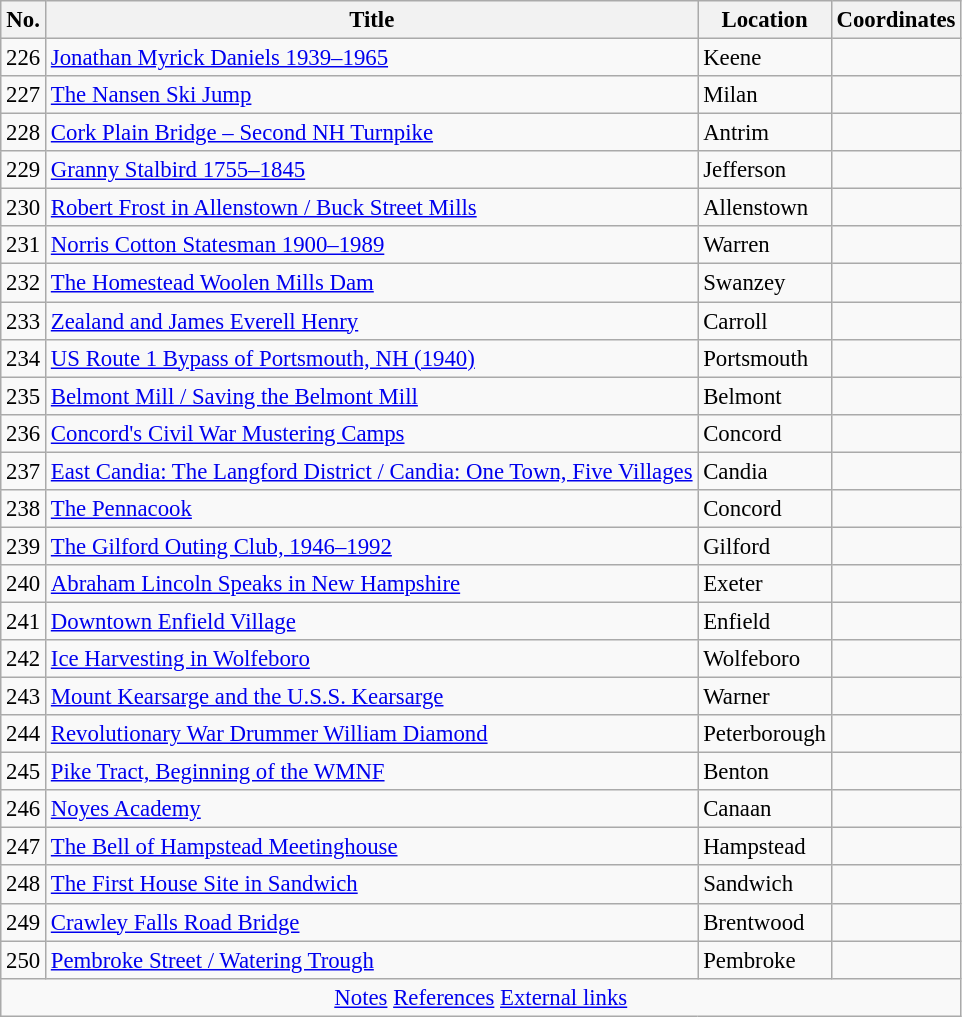<table class="wikitable" style="text-align:left; font-size: 95%;">
<tr>
<th>No.</th>
<th>Title</th>
<th>Location</th>
<th>Coordinates</th>
</tr>
<tr>
<td>226</td>
<td><a href='#'>Jonathan Myrick Daniels 1939–1965</a></td>
<td>Keene</td>
<td></td>
</tr>
<tr>
<td>227</td>
<td><a href='#'>The Nansen Ski Jump</a></td>
<td>Milan</td>
<td></td>
</tr>
<tr>
<td>228</td>
<td><a href='#'>Cork Plain Bridge – Second NH Turnpike</a></td>
<td>Antrim</td>
<td></td>
</tr>
<tr>
<td>229</td>
<td><a href='#'>Granny Stalbird 1755–1845</a></td>
<td>Jefferson</td>
<td></td>
</tr>
<tr>
<td>230</td>
<td><a href='#'>Robert Frost in Allenstown / Buck Street Mills</a></td>
<td>Allenstown</td>
<td></td>
</tr>
<tr>
<td>231</td>
<td><a href='#'>Norris Cotton Statesman 1900–1989</a></td>
<td>Warren</td>
<td></td>
</tr>
<tr>
<td>232</td>
<td><a href='#'>The Homestead Woolen Mills Dam</a></td>
<td>Swanzey</td>
<td></td>
</tr>
<tr>
<td>233</td>
<td><a href='#'>Zealand and James Everell Henry</a></td>
<td>Carroll</td>
<td></td>
</tr>
<tr>
<td>234</td>
<td><a href='#'>US Route 1 Bypass of Portsmouth, NH (1940)</a></td>
<td>Portsmouth</td>
<td></td>
</tr>
<tr>
<td>235</td>
<td><a href='#'>Belmont Mill / Saving the Belmont Mill</a></td>
<td>Belmont</td>
<td></td>
</tr>
<tr>
<td>236</td>
<td><a href='#'>Concord's Civil War Mustering Camps</a></td>
<td>Concord</td>
<td></td>
</tr>
<tr>
<td>237</td>
<td><a href='#'>East Candia: The Langford District / Candia: One Town, Five Villages</a></td>
<td>Candia</td>
<td></td>
</tr>
<tr>
<td>238</td>
<td><a href='#'>The Pennacook</a></td>
<td>Concord</td>
<td></td>
</tr>
<tr>
<td>239</td>
<td><a href='#'>The Gilford Outing Club, 1946–1992</a></td>
<td>Gilford</td>
<td></td>
</tr>
<tr>
<td>240</td>
<td><a href='#'>Abraham Lincoln Speaks in New Hampshire</a></td>
<td>Exeter</td>
<td></td>
</tr>
<tr>
<td>241</td>
<td><a href='#'>Downtown Enfield Village</a></td>
<td>Enfield</td>
<td></td>
</tr>
<tr>
<td>242</td>
<td><a href='#'>Ice Harvesting in Wolfeboro</a></td>
<td>Wolfeboro</td>
<td></td>
</tr>
<tr>
<td>243</td>
<td><a href='#'>Mount Kearsarge and the U.S.S. Kearsarge</a></td>
<td>Warner</td>
<td></td>
</tr>
<tr>
<td>244</td>
<td><a href='#'>Revolutionary War Drummer William Diamond</a></td>
<td>Peterborough</td>
<td></td>
</tr>
<tr>
<td>245</td>
<td><a href='#'>Pike Tract, Beginning of the WMNF</a></td>
<td>Benton</td>
<td></td>
</tr>
<tr>
<td>246</td>
<td><a href='#'>Noyes Academy</a></td>
<td>Canaan</td>
<td></td>
</tr>
<tr>
<td>247</td>
<td><a href='#'>The Bell of Hampstead Meetinghouse</a></td>
<td>Hampstead</td>
<td></td>
</tr>
<tr>
<td>248</td>
<td><a href='#'>The First House Site in Sandwich</a></td>
<td>Sandwich</td>
<td></td>
</tr>
<tr>
<td>249</td>
<td><a href='#'>Crawley Falls Road Bridge</a></td>
<td>Brentwood</td>
<td></td>
</tr>
<tr>
<td>250</td>
<td><a href='#'>Pembroke Street / Watering Trough</a></td>
<td>Pembroke</td>
<td></td>
</tr>
<tr>
<td colspan=4 align=center><a href='#'>Notes</a>  <a href='#'>References</a>  <a href='#'>External links</a></td>
</tr>
</table>
